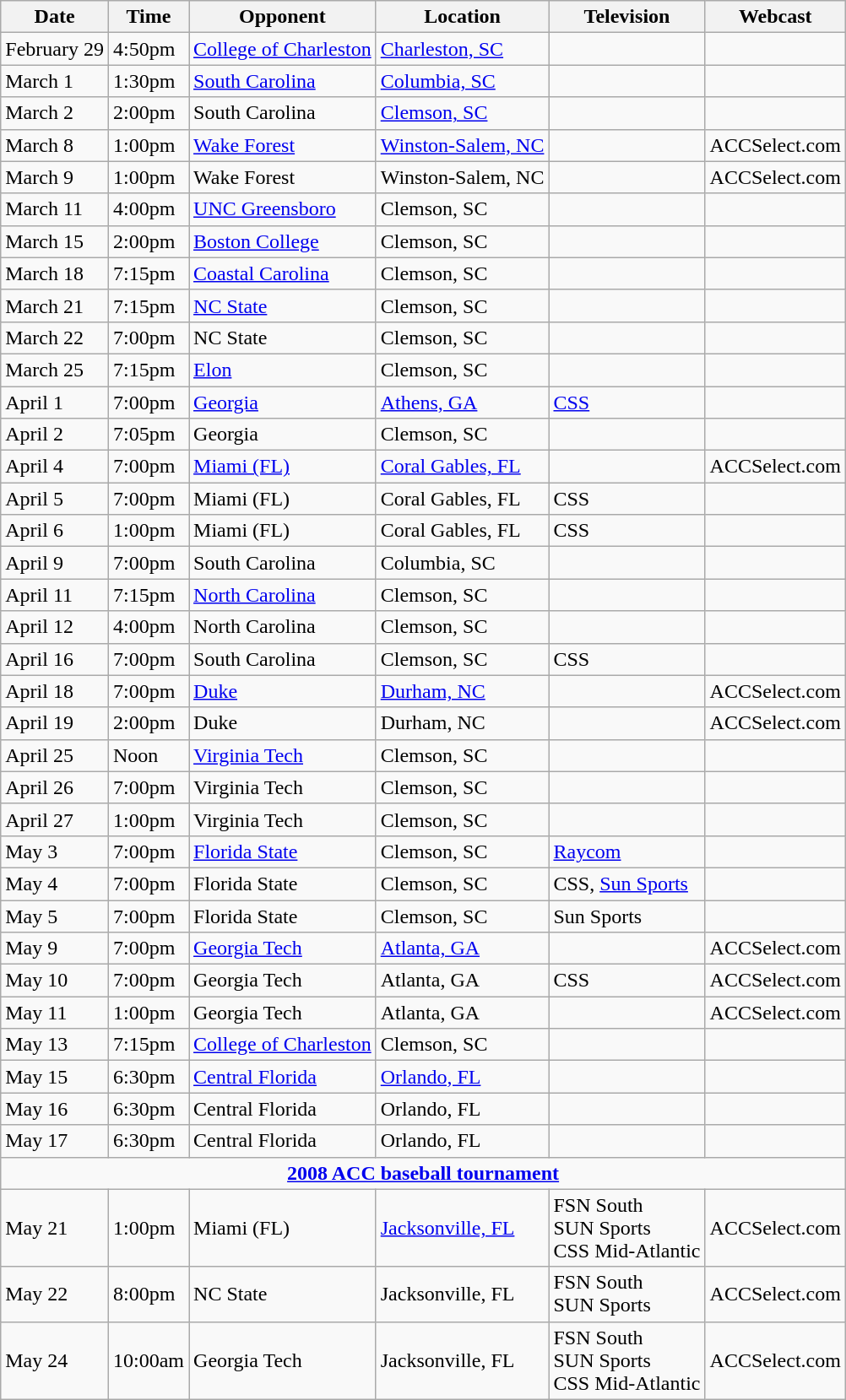<table class="wikitable" style="white-space:nowrap;">
<tr>
<th>Date</th>
<th>Time</th>
<th>Opponent</th>
<th>Location</th>
<th>Television</th>
<th>Webcast</th>
</tr>
<tr>
<td>February 29</td>
<td>4:50pm</td>
<td><a href='#'>College of Charleston</a></td>
<td><a href='#'>Charleston, SC</a></td>
<td></td>
<td></td>
</tr>
<tr>
<td>March 1</td>
<td>1:30pm</td>
<td><a href='#'>South Carolina</a></td>
<td><a href='#'>Columbia, SC</a></td>
<td></td>
<td></td>
</tr>
<tr>
<td>March 2</td>
<td>2:00pm</td>
<td>South Carolina</td>
<td><a href='#'>Clemson, SC</a></td>
<td></td>
<td></td>
</tr>
<tr>
<td>March 8</td>
<td>1:00pm</td>
<td><a href='#'>Wake Forest</a></td>
<td><a href='#'>Winston-Salem, NC</a></td>
<td></td>
<td>ACCSelect.com</td>
</tr>
<tr>
<td>March 9</td>
<td>1:00pm</td>
<td>Wake Forest</td>
<td>Winston-Salem, NC</td>
<td></td>
<td>ACCSelect.com</td>
</tr>
<tr>
<td>March 11</td>
<td>4:00pm</td>
<td><a href='#'>UNC Greensboro</a></td>
<td>Clemson, SC</td>
<td></td>
<td></td>
</tr>
<tr>
<td>March 15</td>
<td>2:00pm</td>
<td><a href='#'>Boston College</a></td>
<td>Clemson, SC</td>
<td></td>
<td></td>
</tr>
<tr>
<td>March 18</td>
<td>7:15pm</td>
<td><a href='#'>Coastal Carolina</a></td>
<td>Clemson, SC</td>
<td></td>
<td></td>
</tr>
<tr>
<td>March 21</td>
<td>7:15pm</td>
<td><a href='#'>NC State</a></td>
<td>Clemson, SC</td>
<td></td>
<td></td>
</tr>
<tr>
<td>March 22</td>
<td>7:00pm</td>
<td>NC State</td>
<td>Clemson, SC</td>
<td></td>
<td></td>
</tr>
<tr>
<td>March 25</td>
<td>7:15pm</td>
<td><a href='#'>Elon</a></td>
<td>Clemson, SC</td>
<td></td>
<td></td>
</tr>
<tr>
<td>April 1</td>
<td>7:00pm</td>
<td><a href='#'>Georgia</a></td>
<td><a href='#'>Athens, GA</a></td>
<td><a href='#'>CSS</a></td>
<td></td>
</tr>
<tr>
<td>April 2</td>
<td>7:05pm</td>
<td>Georgia</td>
<td>Clemson, SC</td>
<td></td>
<td></td>
</tr>
<tr>
<td>April 4</td>
<td>7:00pm</td>
<td><a href='#'>Miami (FL)</a></td>
<td><a href='#'>Coral Gables, FL</a></td>
<td></td>
<td>ACCSelect.com</td>
</tr>
<tr>
<td>April 5</td>
<td>7:00pm</td>
<td>Miami (FL)</td>
<td>Coral Gables, FL</td>
<td>CSS</td>
<td></td>
</tr>
<tr>
<td>April 6</td>
<td>1:00pm</td>
<td>Miami (FL)</td>
<td>Coral Gables, FL</td>
<td>CSS</td>
<td></td>
</tr>
<tr>
<td>April 9</td>
<td>7:00pm</td>
<td>South Carolina</td>
<td>Columbia, SC</td>
<td></td>
<td></td>
</tr>
<tr>
<td>April 11</td>
<td>7:15pm</td>
<td><a href='#'>North Carolina</a></td>
<td>Clemson, SC</td>
<td></td>
<td></td>
</tr>
<tr>
<td>April 12</td>
<td>4:00pm</td>
<td>North Carolina</td>
<td>Clemson, SC</td>
<td></td>
<td></td>
</tr>
<tr>
<td>April 16</td>
<td>7:00pm</td>
<td>South Carolina</td>
<td>Clemson, SC</td>
<td>CSS</td>
<td></td>
</tr>
<tr>
<td>April 18</td>
<td>7:00pm</td>
<td><a href='#'>Duke</a></td>
<td><a href='#'>Durham, NC</a></td>
<td></td>
<td>ACCSelect.com</td>
</tr>
<tr>
<td>April 19</td>
<td>2:00pm</td>
<td>Duke</td>
<td>Durham, NC</td>
<td></td>
<td>ACCSelect.com</td>
</tr>
<tr>
<td>April 25</td>
<td>Noon</td>
<td><a href='#'>Virginia Tech</a></td>
<td>Clemson, SC</td>
<td></td>
<td></td>
</tr>
<tr>
<td>April 26</td>
<td>7:00pm</td>
<td>Virginia Tech</td>
<td>Clemson, SC</td>
<td></td>
<td></td>
</tr>
<tr>
<td>April 27</td>
<td>1:00pm</td>
<td>Virginia Tech</td>
<td>Clemson, SC</td>
<td></td>
<td></td>
</tr>
<tr>
<td>May 3</td>
<td>7:00pm</td>
<td><a href='#'>Florida State</a></td>
<td>Clemson, SC</td>
<td><a href='#'>Raycom</a></td>
<td></td>
</tr>
<tr>
<td>May 4</td>
<td>7:00pm</td>
<td>Florida State</td>
<td>Clemson, SC</td>
<td>CSS, <a href='#'>Sun Sports</a></td>
<td></td>
</tr>
<tr>
<td>May 5</td>
<td>7:00pm</td>
<td>Florida State</td>
<td>Clemson, SC</td>
<td>Sun Sports</td>
<td></td>
</tr>
<tr>
<td>May 9</td>
<td>7:00pm</td>
<td><a href='#'>Georgia Tech</a></td>
<td><a href='#'>Atlanta, GA</a></td>
<td></td>
<td>ACCSelect.com</td>
</tr>
<tr>
<td>May 10</td>
<td>7:00pm</td>
<td>Georgia Tech</td>
<td>Atlanta, GA</td>
<td>CSS</td>
<td>ACCSelect.com</td>
</tr>
<tr>
<td>May 11</td>
<td>1:00pm</td>
<td>Georgia Tech</td>
<td>Atlanta, GA</td>
<td></td>
<td>ACCSelect.com</td>
</tr>
<tr>
<td>May 13</td>
<td>7:15pm</td>
<td><a href='#'>College of Charleston</a></td>
<td>Clemson, SC</td>
<td></td>
<td></td>
</tr>
<tr>
<td>May 15</td>
<td>6:30pm</td>
<td><a href='#'>Central Florida</a></td>
<td><a href='#'>Orlando, FL</a></td>
<td></td>
<td></td>
</tr>
<tr>
<td>May 16</td>
<td>6:30pm</td>
<td>Central Florida</td>
<td>Orlando, FL</td>
<td></td>
<td></td>
</tr>
<tr>
<td>May 17</td>
<td>6:30pm</td>
<td>Central Florida</td>
<td>Orlando, FL</td>
<td></td>
<td></td>
</tr>
<tr>
<td colspan=7 style="text-align:center"><strong><a href='#'>2008 ACC baseball tournament</a></strong></td>
</tr>
<tr>
<td>May 21</td>
<td>1:00pm</td>
<td>Miami (FL)</td>
<td><a href='#'>Jacksonville, FL</a></td>
<td>FSN South<br>SUN Sports<br>CSS Mid-Atlantic</td>
<td>ACCSelect.com</td>
</tr>
<tr>
<td>May 22</td>
<td>8:00pm</td>
<td>NC State</td>
<td>Jacksonville, FL</td>
<td>FSN South<br>SUN Sports</td>
<td>ACCSelect.com</td>
</tr>
<tr>
<td>May 24</td>
<td>10:00am</td>
<td>Georgia Tech</td>
<td>Jacksonville, FL</td>
<td>FSN South<br>SUN Sports<br>CSS Mid-Atlantic</td>
<td>ACCSelect.com</td>
</tr>
</table>
